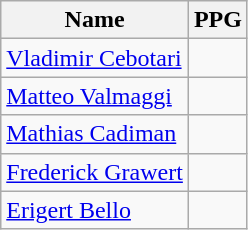<table class=wikitable>
<tr>
<th>Name</th>
<th>PPG</th>
</tr>
<tr>
<td> <a href='#'>Vladimir Cebotari</a></td>
<td></td>
</tr>
<tr>
<td> <a href='#'>Matteo Valmaggi</a></td>
<td></td>
</tr>
<tr>
<td> <a href='#'>Mathias Cadiman</a></td>
<td></td>
</tr>
<tr>
<td> <a href='#'>Frederick Grawert</a></td>
<td></td>
</tr>
<tr>
<td> <a href='#'>Erigert Bello</a></td>
<td></td>
</tr>
</table>
